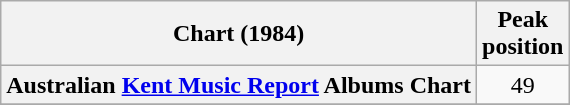<table class="wikitable plainrowheaders" style="text-align:center">
<tr>
<th>Chart (1984)</th>
<th>Peak<br>position</th>
</tr>
<tr>
<th scope="row">Australian <a href='#'>Kent Music Report</a> Albums Chart</th>
<td>49</td>
</tr>
<tr>
</tr>
</table>
